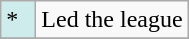<table class="wikitable">
<tr>
<td style="background:#CFECEC; width:1em">*</td>
<td>Led the league</td>
</tr>
<tr>
</tr>
</table>
